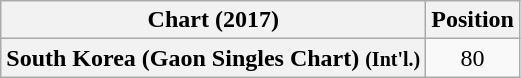<table class="wikitable sortable plainrowheaders" style="text-align:center">
<tr>
<th scope="col">Chart (2017)</th>
<th scope="col">Position</th>
</tr>
<tr>
<th scope="row">South Korea (Gaon Singles Chart) <small>(Int'l.)</small></th>
<td style="text-align:center;">80</td>
</tr>
</table>
